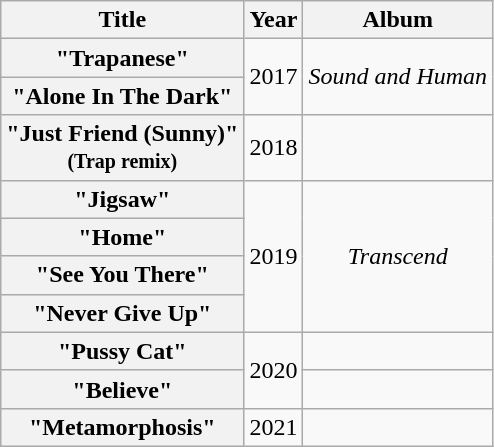<table class="wikitable plainrowheaders" style="text-align:center;">
<tr>
<th scope="col">Title</th>
<th scope="col">Year</th>
<th scope="col">Album</th>
</tr>
<tr>
<th scope="row">"Trapanese"</th>
<td rowspan="2">2017</td>
<td rowspan="2"><em>Sound and Human</em></td>
</tr>
<tr>
<th scope="row">"Alone In The Dark"</th>
</tr>
<tr>
<th scope="row">"Just Friend (Sunny)"<br><small>(Trap remix)</small></th>
<td>2018</td>
<td></td>
</tr>
<tr>
<th scope="row">"Jigsaw"</th>
<td rowspan="4">2019</td>
<td rowspan="4"><em>Transcend</em></td>
</tr>
<tr>
<th scope="row">"Home"</th>
</tr>
<tr>
<th scope="row">"See You There"</th>
</tr>
<tr>
<th scope="row">"Never Give Up"</th>
</tr>
<tr>
<th scope="row">"Pussy Cat"</th>
<td rowspan="2">2020</td>
<td></td>
</tr>
<tr>
<th scope="row">"Believe"</th>
<td></td>
</tr>
<tr>
<th scope="row">"Metamorphosis"</th>
<td>2021</td>
<td></td>
</tr>
</table>
